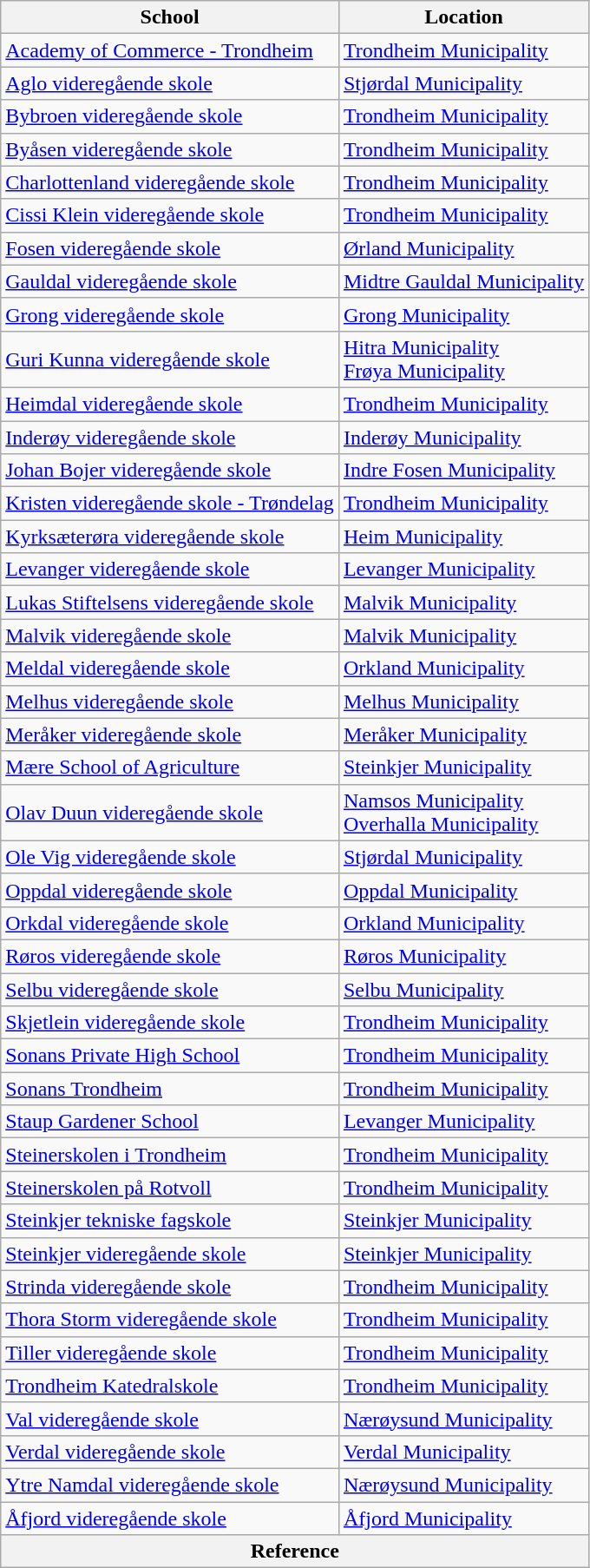<table class="wikitable sortable">
<tr>
<th>School</th>
<th>Location</th>
</tr>
<tr>
<td><a href='#'>Academy of Commerce - Trondheim</a></td>
<td><a href='#'>Trondheim Municipality</a></td>
</tr>
<tr>
<td><a href='#'>Aglo videregående skole</a></td>
<td><a href='#'>Stjørdal Municipality</a></td>
</tr>
<tr>
<td><a href='#'>Bybroen videregående skole</a></td>
<td><a href='#'>Trondheim Municipality</a></td>
</tr>
<tr>
<td><a href='#'>Byåsen videregående skole</a></td>
<td><a href='#'>Trondheim Municipality</a></td>
</tr>
<tr>
<td><a href='#'>Charlottenland videregående skole</a></td>
<td><a href='#'>Trondheim Municipality</a></td>
</tr>
<tr>
<td><a href='#'>Cissi Klein videregående skole</a></td>
<td><a href='#'>Trondheim Municipality</a></td>
</tr>
<tr>
<td><a href='#'>Fosen videregående skole</a></td>
<td><a href='#'>Ørland Municipality</a></td>
</tr>
<tr>
<td><a href='#'>Gauldal videregående skole</a></td>
<td><a href='#'>Midtre Gauldal Municipality</a></td>
</tr>
<tr>
<td><a href='#'>Grong videregående skole</a></td>
<td><a href='#'>Grong Municipality</a></td>
</tr>
<tr>
<td><a href='#'>Guri Kunna videregående skole</a></td>
<td><a href='#'>Hitra Municipality</a><br><a href='#'>Frøya Municipality</a></td>
</tr>
<tr>
<td><a href='#'>Heimdal videregående skole</a></td>
<td><a href='#'>Trondheim Municipality</a></td>
</tr>
<tr>
<td><a href='#'>Inderøy videregående skole</a></td>
<td><a href='#'>Inderøy Municipality</a></td>
</tr>
<tr>
<td><a href='#'>Johan Bojer videregående skole</a></td>
<td><a href='#'>Indre Fosen Municipality</a></td>
</tr>
<tr>
<td><a href='#'>Kristen videregående skole - Trøndelag</a></td>
<td><a href='#'>Trondheim Municipality</a></td>
</tr>
<tr>
<td><a href='#'>Kyrksæterøra videregående skole</a></td>
<td><a href='#'>Heim Municipality</a></td>
</tr>
<tr>
<td><a href='#'>Levanger videregående skole</a></td>
<td><a href='#'>Levanger Municipality</a></td>
</tr>
<tr>
<td><a href='#'>Lukas Stiftelsens videregående skole</a></td>
<td><a href='#'>Malvik Municipality</a></td>
</tr>
<tr>
<td><a href='#'>Malvik videregående skole</a></td>
<td><a href='#'>Malvik Municipality</a></td>
</tr>
<tr>
<td><a href='#'>Meldal videregående skole</a></td>
<td><a href='#'>Orkland Municipality</a></td>
</tr>
<tr>
<td><a href='#'>Melhus videregående skole</a></td>
<td><a href='#'>Melhus Municipality</a></td>
</tr>
<tr>
<td><a href='#'>Meråker videregående skole</a></td>
<td><a href='#'>Meråker Municipality</a></td>
</tr>
<tr>
<td><a href='#'>Mære School of Agriculture</a></td>
<td><a href='#'>Steinkjer Municipality</a></td>
</tr>
<tr>
<td><a href='#'>Olav Duun videregående skole</a></td>
<td><a href='#'>Namsos Municipality</a><br><a href='#'>Overhalla Municipality</a></td>
</tr>
<tr>
<td><a href='#'>Ole Vig videregående skole</a></td>
<td><a href='#'>Stjørdal Municipality</a></td>
</tr>
<tr>
<td><a href='#'>Oppdal videregående skole</a></td>
<td><a href='#'>Oppdal Municipality</a></td>
</tr>
<tr>
<td><a href='#'>Orkdal videregående skole</a></td>
<td><a href='#'>Orkland Municipality</a></td>
</tr>
<tr>
<td><a href='#'>Røros videregående skole</a></td>
<td><a href='#'>Røros Municipality</a></td>
</tr>
<tr>
<td><a href='#'>Selbu videregående skole</a></td>
<td><a href='#'>Selbu Municipality</a></td>
</tr>
<tr>
<td><a href='#'>Skjetlein videregående skole</a></td>
<td><a href='#'>Trondheim Municipality</a></td>
</tr>
<tr>
<td><a href='#'>Sonans Private High School</a></td>
<td><a href='#'>Trondheim Municipality</a></td>
</tr>
<tr>
<td><a href='#'>Sonans Trondheim</a></td>
<td><a href='#'>Trondheim Municipality</a></td>
</tr>
<tr>
<td><a href='#'>Staup Gardener School</a></td>
<td><a href='#'>Levanger Municipality</a></td>
</tr>
<tr>
<td><a href='#'>Steinerskolen i Trondheim</a></td>
<td><a href='#'>Trondheim Municipality</a></td>
</tr>
<tr>
<td><a href='#'>Steinerskolen på Rotvoll</a></td>
<td><a href='#'>Trondheim Municipality</a></td>
</tr>
<tr>
<td><a href='#'>Steinkjer tekniske fagskole</a></td>
<td><a href='#'>Steinkjer Municipality</a></td>
</tr>
<tr>
<td><a href='#'>Steinkjer videregående skole</a></td>
<td><a href='#'>Steinkjer Municipality</a></td>
</tr>
<tr>
<td><a href='#'>Strinda videregående skole</a></td>
<td><a href='#'>Trondheim Municipality</a></td>
</tr>
<tr>
<td><a href='#'>Thora Storm videregående skole</a></td>
<td><a href='#'>Trondheim Municipality</a></td>
</tr>
<tr>
<td><a href='#'>Tiller videregående skole</a></td>
<td><a href='#'>Trondheim Municipality</a></td>
</tr>
<tr>
<td><a href='#'>Trondheim Katedralskole</a></td>
<td><a href='#'>Trondheim Municipality</a></td>
</tr>
<tr>
<td><a href='#'>Val videregående skole</a></td>
<td><a href='#'>Nærøysund Municipality</a></td>
</tr>
<tr>
<td><a href='#'>Verdal videregående skole</a></td>
<td><a href='#'>Verdal Municipality</a></td>
</tr>
<tr>
<td><a href='#'>Ytre Namdal videregående skole</a></td>
<td><a href='#'>Nærøysund Municipality</a></td>
</tr>
<tr>
<td><a href='#'>Åfjord videregående skole</a></td>
<td><a href='#'>Åfjord Municipality</a></td>
</tr>
<tr>
<th colspan="2">Reference</th>
</tr>
</table>
